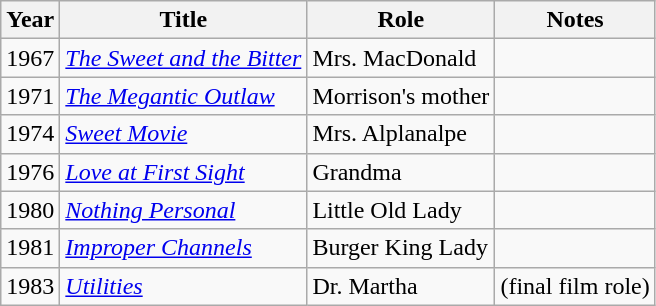<table class="wikitable">
<tr>
<th>Year</th>
<th>Title</th>
<th>Role</th>
<th>Notes</th>
</tr>
<tr>
<td>1967</td>
<td><em><a href='#'>The Sweet and the Bitter</a></em></td>
<td>Mrs. MacDonald</td>
<td></td>
</tr>
<tr>
<td>1971</td>
<td><em><a href='#'>The Megantic Outlaw</a></em></td>
<td>Morrison's mother</td>
<td></td>
</tr>
<tr>
<td>1974</td>
<td><em><a href='#'>Sweet Movie</a></em></td>
<td>Mrs. Alplanalpe</td>
<td></td>
</tr>
<tr>
<td>1976</td>
<td><em><a href='#'>Love at First Sight</a></em></td>
<td>Grandma</td>
<td></td>
</tr>
<tr>
<td>1980</td>
<td><em><a href='#'>Nothing Personal</a></em></td>
<td>Little Old Lady</td>
<td></td>
</tr>
<tr>
<td>1981</td>
<td><em><a href='#'>Improper Channels</a></em></td>
<td>Burger King Lady</td>
<td></td>
</tr>
<tr>
<td>1983</td>
<td><em><a href='#'>Utilities</a></em></td>
<td>Dr. Martha</td>
<td>(final film role)</td>
</tr>
</table>
